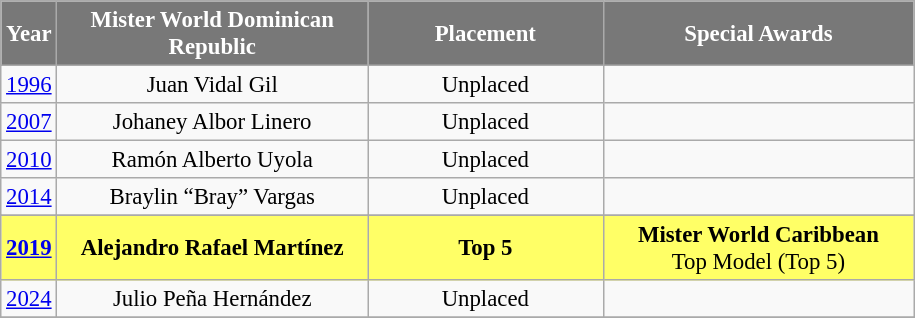<table class="wikitable sortable" style="font-size: 95%; text-align:center">
<tr>
<th width="20" style="background-color:#787878;color:#FFFFFF;">Year</th>
<th width="200" style="background-color:#787878;color:#FFFFFF;">Mister World Dominican Republic</th>
<th width="150" style="background-color:#787878;color:#FFFFFF;">Placement</th>
<th width="200" style="background-color:#787878;color:#FFFFFF;">Special Awards</th>
</tr>
<tr>
<td><a href='#'>1996</a></td>
<td>Juan Vidal Gil</td>
<td>Unplaced</td>
<td></td>
</tr>
<tr>
<td><a href='#'>2007</a></td>
<td>Johaney Albor Linero</td>
<td>Unplaced</td>
<td></td>
</tr>
<tr>
<td><a href='#'>2010</a></td>
<td>Ramón Alberto Uyola</td>
<td>Unplaced</td>
<td></td>
</tr>
<tr>
<td><a href='#'>2014</a></td>
<td>Braylin “Bray” Vargas</td>
<td>Unplaced</td>
<td></td>
</tr>
<tr>
</tr>
<tr style="background-color:#FFFF66;">
<td><strong><a href='#'>2019</a></strong></td>
<td><strong>Alejandro Rafael Martínez</strong></td>
<td><strong>Top 5</strong></td>
<td><strong>Mister World Caribbean</strong><br>Top Model (Top 5)</td>
</tr>
<tr>
<td><a href='#'>2024</a></td>
<td>Julio Peña Hernández</td>
<td>Unplaced</td>
<td></td>
</tr>
<tr>
</tr>
</table>
